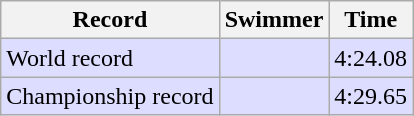<table class="wikitable" style="text-align:left">
<tr>
<th>Record</th>
<th>Swimmer</th>
<th>Time</th>
</tr>
<tr bgcolor=ddddff>
<td>World record</td>
<td></td>
<td>4:24.08</td>
</tr>
<tr bgcolor=ddddff>
<td>Championship record</td>
<td></td>
<td>4:29.65</td>
</tr>
</table>
